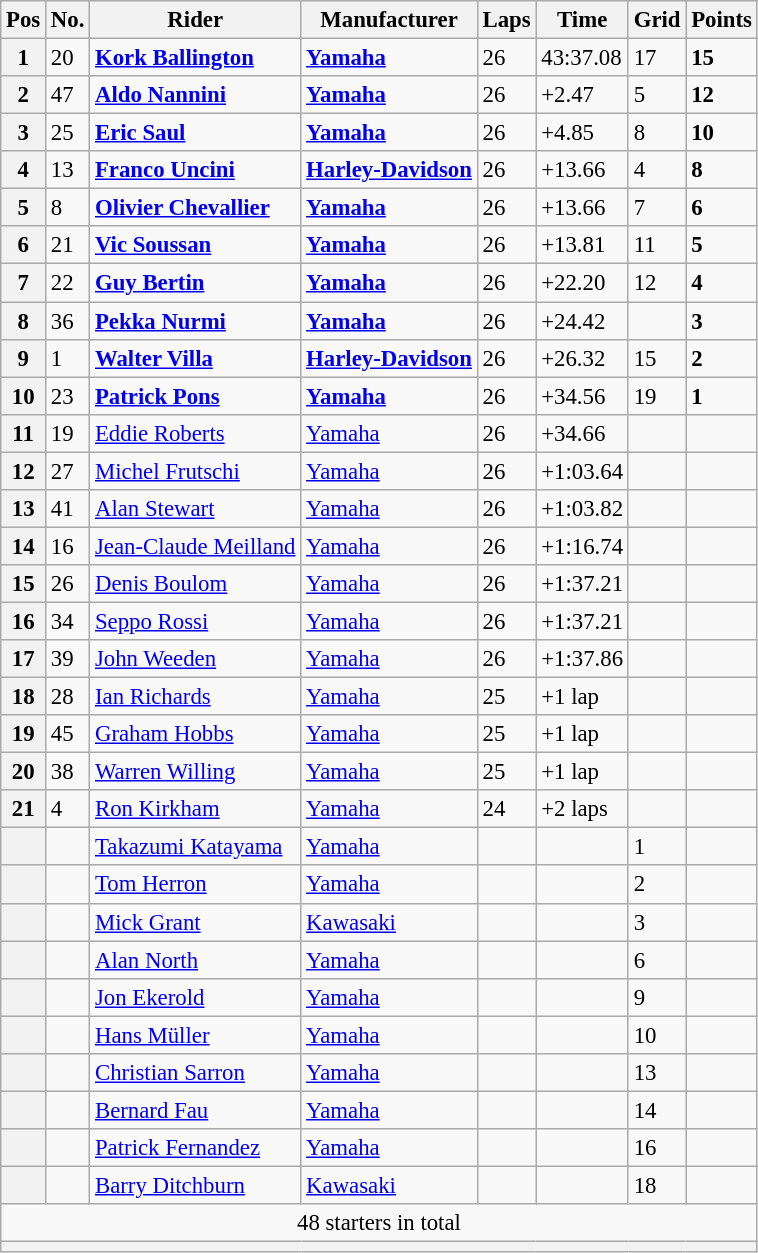<table class="wikitable" style="font-size: 95%;">
<tr>
<th>Pos</th>
<th>No.</th>
<th>Rider</th>
<th>Manufacturer</th>
<th>Laps</th>
<th>Time</th>
<th>Grid</th>
<th>Points</th>
</tr>
<tr>
<th>1</th>
<td>20</td>
<td> <strong><a href='#'>Kork Ballington</a></strong></td>
<td><strong><a href='#'>Yamaha</a></strong></td>
<td>26</td>
<td>43:37.08</td>
<td>17</td>
<td><strong>15</strong></td>
</tr>
<tr>
<th>2</th>
<td>47</td>
<td> <strong><a href='#'>Aldo Nannini</a></strong></td>
<td><strong><a href='#'>Yamaha</a></strong></td>
<td>26</td>
<td>+2.47</td>
<td>5</td>
<td><strong>12</strong></td>
</tr>
<tr>
<th>3</th>
<td>25</td>
<td> <strong><a href='#'>Eric Saul</a></strong></td>
<td><strong><a href='#'>Yamaha</a></strong></td>
<td>26</td>
<td>+4.85</td>
<td>8</td>
<td><strong>10</strong></td>
</tr>
<tr>
<th>4</th>
<td>13</td>
<td> <strong><a href='#'>Franco Uncini</a></strong></td>
<td><strong><a href='#'>Harley-Davidson</a></strong></td>
<td>26</td>
<td>+13.66</td>
<td>4</td>
<td><strong>8</strong></td>
</tr>
<tr>
<th>5</th>
<td>8</td>
<td> <strong><a href='#'>Olivier Chevallier</a></strong></td>
<td><strong><a href='#'>Yamaha</a></strong></td>
<td>26</td>
<td>+13.66</td>
<td>7</td>
<td><strong>6</strong></td>
</tr>
<tr>
<th>6</th>
<td>21</td>
<td> <strong><a href='#'>Vic Soussan</a></strong></td>
<td><strong><a href='#'>Yamaha</a></strong></td>
<td>26</td>
<td>+13.81</td>
<td>11</td>
<td><strong>5</strong></td>
</tr>
<tr>
<th>7</th>
<td>22</td>
<td> <strong><a href='#'>Guy Bertin</a></strong></td>
<td><strong><a href='#'>Yamaha</a></strong></td>
<td>26</td>
<td>+22.20</td>
<td>12</td>
<td><strong>4</strong></td>
</tr>
<tr>
<th>8</th>
<td>36</td>
<td> <strong><a href='#'>Pekka Nurmi</a></strong></td>
<td><strong><a href='#'>Yamaha</a></strong></td>
<td>26</td>
<td>+24.42</td>
<td></td>
<td><strong>3</strong></td>
</tr>
<tr>
<th>9</th>
<td>1</td>
<td> <strong><a href='#'>Walter Villa</a></strong></td>
<td><strong><a href='#'>Harley-Davidson</a></strong></td>
<td>26</td>
<td>+26.32</td>
<td>15</td>
<td><strong>2</strong></td>
</tr>
<tr>
<th>10</th>
<td>23</td>
<td> <strong><a href='#'>Patrick Pons</a></strong></td>
<td><strong><a href='#'>Yamaha</a></strong></td>
<td>26</td>
<td>+34.56</td>
<td>19</td>
<td><strong>1</strong></td>
</tr>
<tr>
<th>11</th>
<td>19</td>
<td> <a href='#'>Eddie Roberts</a></td>
<td><a href='#'>Yamaha</a></td>
<td>26</td>
<td>+34.66</td>
<td></td>
<td></td>
</tr>
<tr>
<th>12</th>
<td>27</td>
<td> <a href='#'>Michel Frutschi</a></td>
<td><a href='#'>Yamaha</a></td>
<td>26</td>
<td>+1:03.64</td>
<td></td>
<td></td>
</tr>
<tr>
<th>13</th>
<td>41</td>
<td> <a href='#'>Alan Stewart</a></td>
<td><a href='#'>Yamaha</a></td>
<td>26</td>
<td>+1:03.82</td>
<td></td>
<td></td>
</tr>
<tr>
<th>14</th>
<td>16</td>
<td> <a href='#'>Jean-Claude Meilland</a></td>
<td><a href='#'>Yamaha</a></td>
<td>26</td>
<td>+1:16.74</td>
<td></td>
<td></td>
</tr>
<tr>
<th>15</th>
<td>26</td>
<td> <a href='#'>Denis Boulom</a></td>
<td><a href='#'>Yamaha</a></td>
<td>26</td>
<td>+1:37.21</td>
<td></td>
<td></td>
</tr>
<tr>
<th>16</th>
<td>34</td>
<td> <a href='#'>Seppo Rossi</a></td>
<td><a href='#'>Yamaha</a></td>
<td>26</td>
<td>+1:37.21</td>
<td></td>
<td></td>
</tr>
<tr>
<th>17</th>
<td>39</td>
<td> <a href='#'>John Weeden</a></td>
<td><a href='#'>Yamaha</a></td>
<td>26</td>
<td>+1:37.86</td>
<td></td>
<td></td>
</tr>
<tr>
<th>18</th>
<td>28</td>
<td> <a href='#'>Ian Richards</a></td>
<td><a href='#'>Yamaha</a></td>
<td>25</td>
<td>+1 lap</td>
<td></td>
<td></td>
</tr>
<tr>
<th>19</th>
<td>45</td>
<td> <a href='#'>Graham Hobbs</a></td>
<td><a href='#'>Yamaha</a></td>
<td>25</td>
<td>+1 lap</td>
<td></td>
<td></td>
</tr>
<tr>
<th>20</th>
<td>38</td>
<td> <a href='#'>Warren Willing</a></td>
<td><a href='#'>Yamaha</a></td>
<td>25</td>
<td>+1 lap</td>
<td></td>
<td></td>
</tr>
<tr>
<th>21</th>
<td>4</td>
<td> <a href='#'>Ron Kirkham</a></td>
<td><a href='#'>Yamaha</a></td>
<td>24</td>
<td>+2 laps</td>
<td></td>
<td></td>
</tr>
<tr>
<th></th>
<td></td>
<td> <a href='#'>Takazumi Katayama</a></td>
<td><a href='#'>Yamaha</a></td>
<td></td>
<td></td>
<td>1</td>
<td></td>
</tr>
<tr>
<th></th>
<td></td>
<td> <a href='#'>Tom Herron</a></td>
<td><a href='#'>Yamaha</a></td>
<td></td>
<td></td>
<td>2</td>
<td></td>
</tr>
<tr>
<th></th>
<td></td>
<td> <a href='#'>Mick Grant</a></td>
<td><a href='#'>Kawasaki</a></td>
<td></td>
<td></td>
<td>3</td>
<td></td>
</tr>
<tr>
<th></th>
<td></td>
<td> <a href='#'>Alan North</a></td>
<td><a href='#'>Yamaha</a></td>
<td></td>
<td></td>
<td>6</td>
<td></td>
</tr>
<tr>
<th></th>
<td></td>
<td> <a href='#'>Jon Ekerold</a></td>
<td><a href='#'>Yamaha</a></td>
<td></td>
<td></td>
<td>9</td>
<td></td>
</tr>
<tr>
<th></th>
<td></td>
<td> <a href='#'>Hans Müller</a></td>
<td><a href='#'>Yamaha</a></td>
<td></td>
<td></td>
<td>10</td>
<td></td>
</tr>
<tr>
<th></th>
<td></td>
<td> <a href='#'>Christian Sarron</a></td>
<td><a href='#'>Yamaha</a></td>
<td></td>
<td></td>
<td>13</td>
<td></td>
</tr>
<tr>
<th></th>
<td></td>
<td> <a href='#'>Bernard Fau</a></td>
<td><a href='#'>Yamaha</a></td>
<td></td>
<td></td>
<td>14</td>
<td></td>
</tr>
<tr>
<th></th>
<td></td>
<td> <a href='#'>Patrick Fernandez</a></td>
<td><a href='#'>Yamaha</a></td>
<td></td>
<td></td>
<td>16</td>
<td></td>
</tr>
<tr>
<th></th>
<td></td>
<td> <a href='#'>Barry Ditchburn</a></td>
<td><a href='#'>Kawasaki</a></td>
<td></td>
<td></td>
<td>18</td>
<td></td>
</tr>
<tr>
<td colspan=8 align=center>48 starters in total</td>
</tr>
<tr>
<th colspan=8></th>
</tr>
</table>
